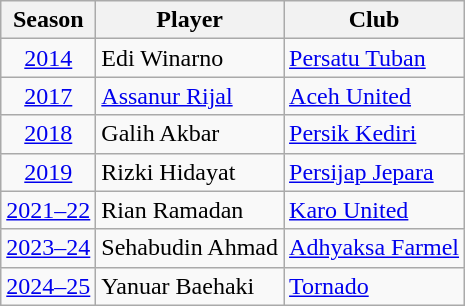<table class="wikitable">
<tr>
<th>Season</th>
<th>Player</th>
<th>Club</th>
</tr>
<tr>
<td align=center><a href='#'>2014</a></td>
<td> Edi Winarno</td>
<td><a href='#'>Persatu Tuban</a></td>
</tr>
<tr>
<td align=center><a href='#'>2017</a></td>
<td> <a href='#'>Assanur Rijal</a></td>
<td><a href='#'>Aceh United</a></td>
</tr>
<tr>
<td align=center><a href='#'>2018</a></td>
<td> Galih Akbar</td>
<td><a href='#'>Persik Kediri</a></td>
</tr>
<tr>
<td align=center><a href='#'>2019</a></td>
<td> Rizki Hidayat</td>
<td><a href='#'>Persijap Jepara</a></td>
</tr>
<tr>
<td align=center><a href='#'>2021–22</a></td>
<td> Rian Ramadan</td>
<td><a href='#'>Karo United</a></td>
</tr>
<tr>
<td align=center><a href='#'>2023–24</a></td>
<td> Sehabudin Ahmad</td>
<td><a href='#'>Adhyaksa Farmel</a></td>
</tr>
<tr>
<td align=center><a href='#'>2024–25</a></td>
<td> Yanuar Baehaki</td>
<td><a href='#'>Tornado</a></td>
</tr>
</table>
